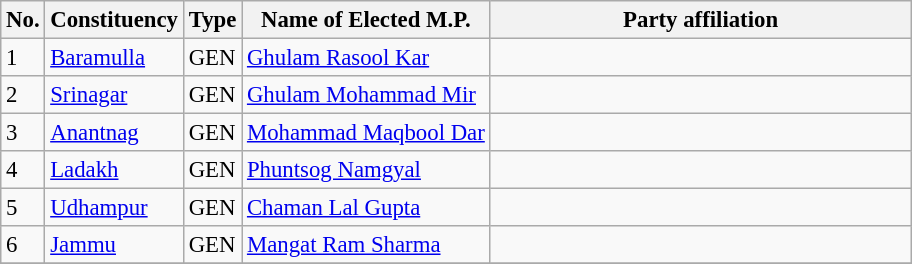<table class="wikitable" style="font-size:95%;">
<tr>
<th>No.</th>
<th>Constituency</th>
<th>Type</th>
<th>Name of Elected M.P.</th>
<th colspan="2" style="width:18em">Party affiliation</th>
</tr>
<tr>
<td>1</td>
<td><a href='#'>Baramulla</a></td>
<td>GEN</td>
<td><a href='#'>Ghulam Rasool Kar</a></td>
<td></td>
</tr>
<tr>
<td>2</td>
<td><a href='#'>Srinagar</a></td>
<td>GEN</td>
<td><a href='#'>Ghulam Mohammad Mir</a></td>
</tr>
<tr>
<td>3</td>
<td><a href='#'>Anantnag</a></td>
<td>GEN</td>
<td><a href='#'>Mohammad Maqbool Dar</a></td>
<td></td>
</tr>
<tr>
<td>4</td>
<td><a href='#'>Ladakh</a></td>
<td>GEN</td>
<td><a href='#'>Phuntsog Namgyal</a></td>
<td></td>
</tr>
<tr>
<td>5</td>
<td><a href='#'>Udhampur</a></td>
<td>GEN</td>
<td><a href='#'>Chaman Lal Gupta</a></td>
<td></td>
</tr>
<tr>
<td>6</td>
<td><a href='#'>Jammu</a></td>
<td>GEN</td>
<td><a href='#'>Mangat Ram Sharma</a></td>
<td></td>
</tr>
<tr>
</tr>
</table>
